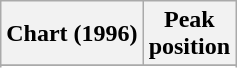<table class="wikitable sortable plainrowheaders" style="text-align:center">
<tr>
<th scope="col">Chart (1996)</th>
<th scope="col">Peak<br>position</th>
</tr>
<tr>
</tr>
<tr>
</tr>
<tr>
</tr>
<tr>
</tr>
<tr>
</tr>
</table>
